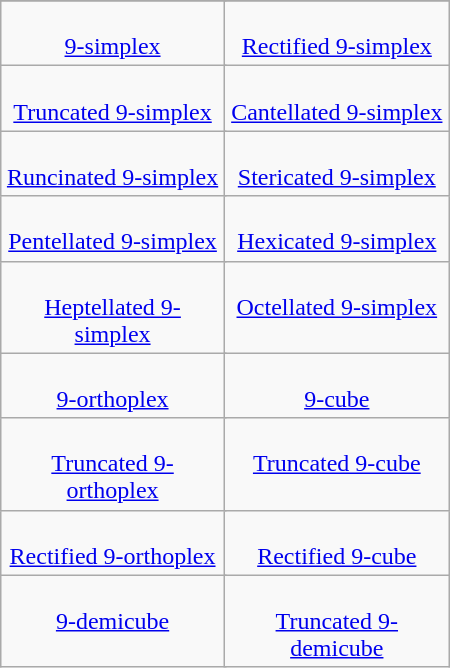<table align=right class=wikitable width=300 style="margin-left:1em;">
<tr>
</tr>
<tr align=center valign=top>
<td colspan=6><br><a href='#'>9-simplex</a></td>
<td colspan=6><br><a href='#'>Rectified 9-simplex</a></td>
</tr>
<tr align=center valign=top>
<td colspan=6><br><a href='#'>Truncated 9-simplex</a></td>
<td colspan=6><br><a href='#'>Cantellated 9-simplex</a></td>
</tr>
<tr align=center valign=top>
<td colspan=6><br><a href='#'>Runcinated 9-simplex</a></td>
<td colspan=6><br><a href='#'>Stericated 9-simplex</a></td>
</tr>
<tr align=center valign=top>
<td colspan=6><br><a href='#'>Pentellated 9-simplex</a></td>
<td colspan=6><br><a href='#'>Hexicated 9-simplex</a></td>
</tr>
<tr align=center valign=top>
<td colspan=6><br><a href='#'>Heptellated 9-simplex</a></td>
<td colspan=6><br><a href='#'>Octellated 9-simplex</a></td>
</tr>
<tr align=center valign=top>
<td colspan=6><br><a href='#'>9-orthoplex</a></td>
<td colspan=6><br><a href='#'>9-cube</a></td>
</tr>
<tr align=center valign=top>
<td colspan=6><br><a href='#'>Truncated 9-orthoplex</a></td>
<td colspan=6><br><a href='#'>Truncated 9-cube</a></td>
</tr>
<tr align=center valign=top>
<td colspan=6><br><a href='#'>Rectified 9-orthoplex</a></td>
<td colspan=6><br><a href='#'>Rectified 9-cube</a></td>
</tr>
<tr align=center valign=top>
<td colspan=6><br><a href='#'>9-demicube</a></td>
<td colspan=6><br><a href='#'>Truncated 9-demicube</a></td>
</tr>
</table>
